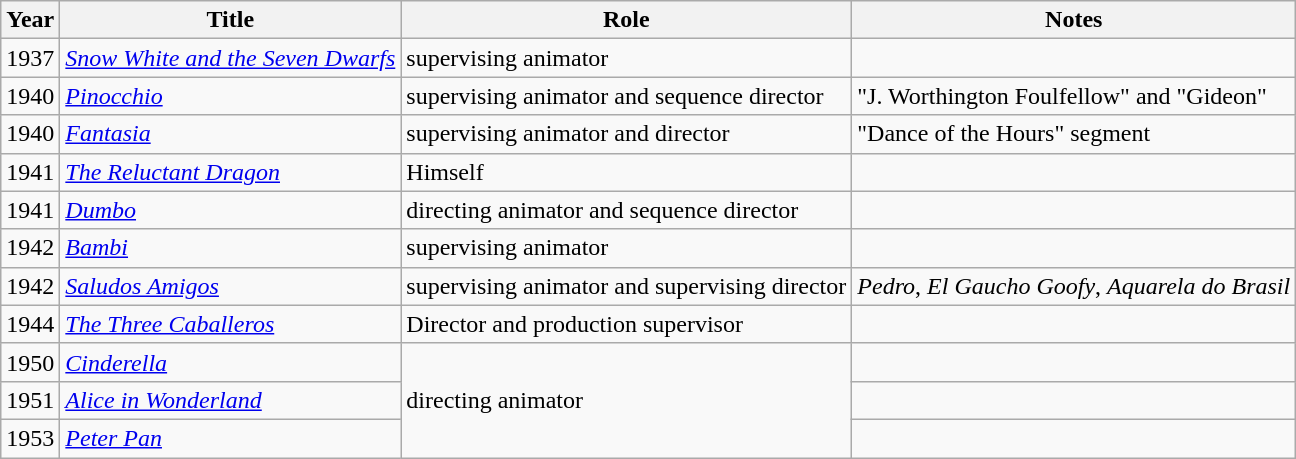<table class="wikitable">
<tr>
<th>Year</th>
<th>Title</th>
<th>Role</th>
<th>Notes</th>
</tr>
<tr>
<td>1937</td>
<td><em><a href='#'>Snow White and the Seven Dwarfs</a></em></td>
<td>supervising animator</td>
<td></td>
</tr>
<tr>
<td>1940</td>
<td><em><a href='#'>Pinocchio</a></em></td>
<td>supervising animator and sequence director</td>
<td>"J. Worthington Foulfellow" and "Gideon"</td>
</tr>
<tr>
<td>1940</td>
<td><em><a href='#'>Fantasia</a></em></td>
<td>supervising animator and director</td>
<td>"Dance of the Hours" segment</td>
</tr>
<tr>
<td>1941</td>
<td><em><a href='#'>The Reluctant Dragon</a></em></td>
<td>Himself</td>
<td></td>
</tr>
<tr>
<td>1941</td>
<td><em><a href='#'>Dumbo</a></em></td>
<td>directing animator and sequence director</td>
<td></td>
</tr>
<tr>
<td>1942</td>
<td><em><a href='#'>Bambi</a></em></td>
<td>supervising animator</td>
<td></td>
</tr>
<tr>
<td>1942</td>
<td><em><a href='#'>Saludos Amigos</a></em></td>
<td>supervising animator and supervising director</td>
<td><em>Pedro</em>, <em>El Gaucho Goofy</em>, <em>Aquarela do Brasil</em></td>
</tr>
<tr>
<td>1944</td>
<td><em><a href='#'>The Three Caballeros</a></em></td>
<td>Director and production supervisor</td>
<td></td>
</tr>
<tr>
<td>1950</td>
<td><em><a href='#'>Cinderella</a></em></td>
<td rowspan="3">directing animator</td>
<td></td>
</tr>
<tr>
<td>1951</td>
<td><em><a href='#'>Alice in Wonderland</a></em></td>
<td></td>
</tr>
<tr>
<td>1953</td>
<td><em><a href='#'>Peter Pan</a></em></td>
<td></td>
</tr>
</table>
